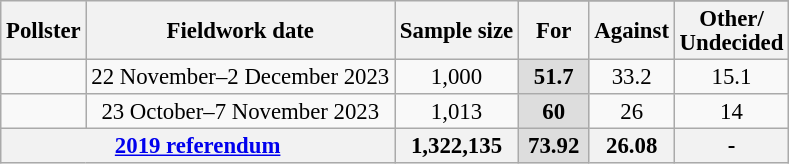<table class="wikitable" style="text-align:center; font-size:95%; line-height:16px;">
<tr>
<th rowspan="2">Pollster</th>
<th rowspan="2">Fieldwork date</th>
<th rowspan="2">Sample size</th>
</tr>
<tr>
<th>For</th>
<th>Against</th>
<th>Other/<br>Undecided</th>
</tr>
<tr>
<td></td>
<td>22 November–2 December 2023</td>
<td>1,000</td>
<td style="background:#DDDDDD; width:40px;"><strong>51.7</strong></td>
<td>33.2</td>
<td>15.1</td>
</tr>
<tr>
<td></td>
<td>23 October–7 November 2023</td>
<td>1,013</td>
<td style="background:#DDDDDD; width:40px;"><strong>60</strong></td>
<td>26</td>
<td>14</td>
</tr>
<tr>
<th colspan="2"><a href='#'>2019 referendum</a></th>
<th>1,322,135</th>
<th style="background:#DDDDDD">73.92</th>
<th>26.08</th>
<th>-</th>
</tr>
</table>
